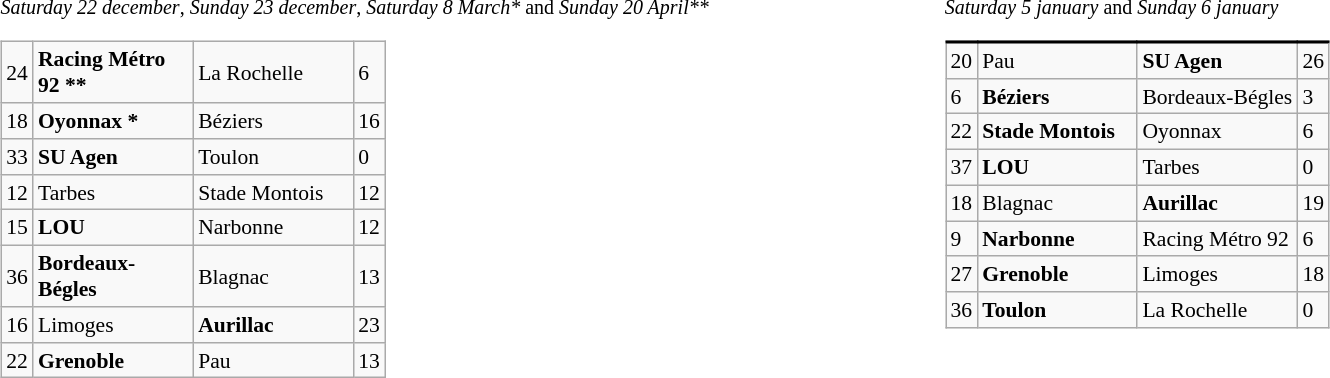<table width="100%" align="center" border="0" cellpadding="0" cellspacing="5">
<tr valign="top" align="left">
<td width="50%"><br><small><em>Saturday 22 december</em>, <em>Sunday 23 december</em>, <em>Saturday 8 March*</em> and <em>Sunday 20 April**</em></small><table class="wikitable gauche" cellpadding="0" cellspacing="0" style="font-size:90%;">
<tr>
<td>24</td>
<td width="100px"><strong>Racing Métro 92 **</strong></td>
<td width="100px">La Rochelle</td>
<td>6</td>
</tr>
<tr>
<td>18</td>
<td width="100px"><strong>Oyonnax *</strong></td>
<td width="100px">Béziers</td>
<td>16</td>
</tr>
<tr>
<td>33</td>
<td width="100px"><strong>SU Agen</strong></td>
<td width="100px">Toulon</td>
<td>0</td>
</tr>
<tr>
<td>12</td>
<td width="100px">Tarbes</td>
<td width="100px">Stade Montois</td>
<td>12</td>
</tr>
<tr>
<td>15</td>
<td width="100px"><strong>LOU</strong></td>
<td width="100px">Narbonne</td>
<td>12</td>
</tr>
<tr>
<td>36</td>
<td width="100px"><strong>Bordeaux-Bégles</strong></td>
<td width="100px">Blagnac</td>
<td>13</td>
</tr>
<tr>
<td>16</td>
<td width="100px">Limoges</td>
<td width="100px"><strong>Aurillac</strong></td>
<td>23</td>
</tr>
<tr>
<td>22</td>
<td width="100px"><strong>Grenoble</strong></td>
<td width="100px">Pau</td>
<td>13</td>
</tr>
</table>
</td>
<td width="50%"><br><small><em>Saturday 5 january</em> and <em>Sunday 6 january</em></small><table class="wikitable gauche" cellpadding="0" cellspacing="0" style="font-size:90%;">
<tr style="border-bottom:2px solid black;">
</tr>
<tr>
<td>20</td>
<td width="100px">Pau</td>
<td width="100px"><strong>SU Agen</strong></td>
<td>26</td>
</tr>
<tr>
<td>6</td>
<td width="100px"><strong>Béziers</strong></td>
<td width="100px">Bordeaux-Bégles</td>
<td>3</td>
</tr>
<tr>
<td>22</td>
<td width="100px"><strong>Stade Montois</strong></td>
<td width="100px">Oyonnax</td>
<td>6</td>
</tr>
<tr>
<td>37</td>
<td width="100px"><strong>LOU</strong></td>
<td width="100px">Tarbes</td>
<td>0</td>
</tr>
<tr>
<td>18</td>
<td width="100px">Blagnac</td>
<td width="100px"><strong>Aurillac</strong></td>
<td>19</td>
</tr>
<tr>
<td>9</td>
<td width="100px"><strong>Narbonne</strong></td>
<td width="100px">Racing Métro 92</td>
<td>6</td>
</tr>
<tr>
<td>27</td>
<td width="100px"><strong>Grenoble</strong></td>
<td width="100px">Limoges</td>
<td>18</td>
</tr>
<tr>
<td>36</td>
<td width="100px"><strong>Toulon</strong></td>
<td width="100px">La Rochelle</td>
<td>0</td>
</tr>
</table>
</td>
</tr>
</table>
